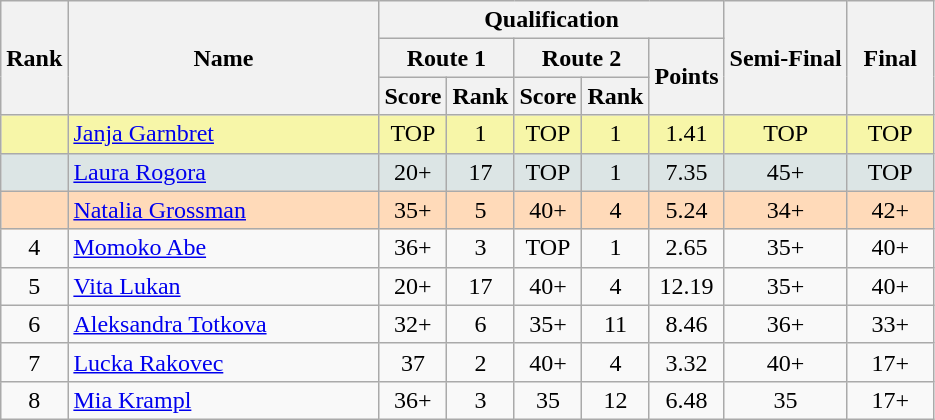<table class="wikitable sortable" style="text-align:center">
<tr>
<th rowspan="3">Rank</th>
<th rowspan="3" width="200">Name</th>
<th colspan="5">Qualification</th>
<th rowspan="3">Semi-Final</th>
<th rowspan="3" width="50">Final</th>
</tr>
<tr>
<th colspan="2">Route 1</th>
<th colspan="2">Route 2</th>
<th rowspan="2">Points</th>
</tr>
<tr>
<th colspan="1" rowspan="1">Score</th>
<th colspan="1" rowspan="1">Rank</th>
<th colspan="1" rowspan="1">Score</th>
<th colspan="1" rowspan="1">Rank</th>
</tr>
<tr bgcolor="#F7F6A8">
<td></td>
<td align="left"> <a href='#'>Janja Garnbret</a></td>
<td>TOP</td>
<td>1</td>
<td>TOP</td>
<td>1</td>
<td>1.41</td>
<td>TOP</td>
<td>TOP</td>
</tr>
<tr bgcolor="#DCE5E5">
<td></td>
<td align="left"> <a href='#'>Laura Rogora</a></td>
<td>20+</td>
<td>17</td>
<td>TOP</td>
<td>1</td>
<td>7.35</td>
<td>45+</td>
<td>TOP</td>
</tr>
<tr bgcolor="#FFDAB9">
<td></td>
<td align="left"> <a href='#'>Natalia Grossman</a></td>
<td>35+</td>
<td>5</td>
<td>40+</td>
<td>4</td>
<td>5.24</td>
<td>34+</td>
<td>42+</td>
</tr>
<tr>
<td>4</td>
<td align="left"> <a href='#'>Momoko Abe</a></td>
<td>36+</td>
<td>3</td>
<td>TOP</td>
<td>1</td>
<td>2.65</td>
<td>35+</td>
<td>40+</td>
</tr>
<tr>
<td>5</td>
<td align="left"> <a href='#'>Vita Lukan</a></td>
<td>20+</td>
<td>17</td>
<td>40+</td>
<td>4</td>
<td>12.19</td>
<td>35+</td>
<td>40+</td>
</tr>
<tr>
<td>6</td>
<td align="left"> <a href='#'>Aleksandra Totkova</a></td>
<td>32+</td>
<td>6</td>
<td>35+</td>
<td>11</td>
<td>8.46</td>
<td>36+</td>
<td>33+</td>
</tr>
<tr>
<td>7</td>
<td align="left"> <a href='#'>Lucka Rakovec</a></td>
<td>37</td>
<td>2</td>
<td>40+</td>
<td>4</td>
<td>3.32</td>
<td>40+</td>
<td>17+</td>
</tr>
<tr>
<td>8</td>
<td align="left"> <a href='#'>Mia Krampl</a></td>
<td>36+</td>
<td>3</td>
<td>35</td>
<td>12</td>
<td>6.48</td>
<td>35</td>
<td>17+</td>
</tr>
</table>
